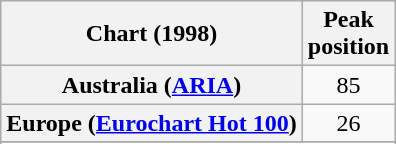<table class="wikitable sortable plainrowheaders" style="text-align:center">
<tr>
<th>Chart (1998)</th>
<th>Peak<br>position</th>
</tr>
<tr>
<th scope="row">Australia (<a href='#'>ARIA</a>)</th>
<td>85</td>
</tr>
<tr>
<th scope="row">Europe (<a href='#'>Eurochart Hot 100</a>)</th>
<td>26</td>
</tr>
<tr>
</tr>
<tr>
</tr>
<tr>
</tr>
<tr>
</tr>
</table>
